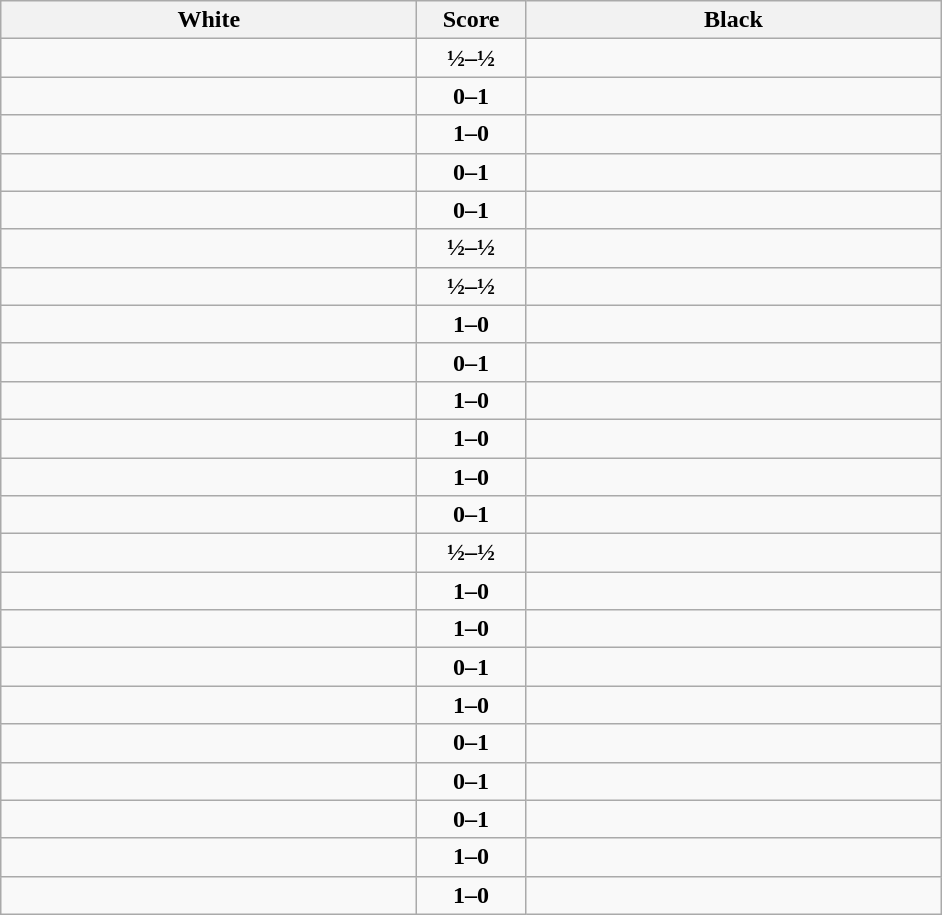<table class="wikitable" style="text-align: center;">
<tr>
<th align="right" width="270">White</th>
<th width="65">Score</th>
<th align="left" width="270">Black</th>
</tr>
<tr>
<td align=left></td>
<td align=center><strong>½–½</strong></td>
<td align=left></td>
</tr>
<tr>
<td align=left></td>
<td align=center><strong>0–1</strong></td>
<td align=left><strong></strong></td>
</tr>
<tr>
<td align=left><strong></strong></td>
<td align=center><strong>1–0</strong></td>
<td align=left></td>
</tr>
<tr>
<td align=left></td>
<td align=center><strong>0–1</strong></td>
<td align=left><strong></strong></td>
</tr>
<tr>
<td align=left></td>
<td align=center><strong>0–1</strong></td>
<td align=left><strong></strong></td>
</tr>
<tr>
<td align=left></td>
<td align=center><strong>½–½</strong></td>
<td align=left></td>
</tr>
<tr>
<td align=left></td>
<td align=center><strong>½–½</strong></td>
<td align=left></td>
</tr>
<tr>
<td align=left><strong></strong></td>
<td align=center><strong>1–0</strong></td>
<td align=left></td>
</tr>
<tr>
<td align=left></td>
<td align=center><strong>0–1</strong></td>
<td align=left><strong></strong></td>
</tr>
<tr>
<td align=left><strong></strong></td>
<td align=center><strong>1–0</strong></td>
<td align=left></td>
</tr>
<tr>
<td align=left><strong></strong></td>
<td align=center><strong>1–0</strong></td>
<td align=left></td>
</tr>
<tr>
<td align=left><strong></strong></td>
<td align=center><strong>1–0</strong></td>
<td align=left></td>
</tr>
<tr>
<td align=left></td>
<td align=center><strong>0–1</strong></td>
<td align=left><strong></strong></td>
</tr>
<tr>
<td align=left></td>
<td align=center><strong>½–½</strong></td>
<td align=left></td>
</tr>
<tr>
<td align=left><strong></strong></td>
<td align=center><strong>1–0</strong></td>
<td align=left></td>
</tr>
<tr>
<td align=left><strong></strong></td>
<td align=center><strong>1–0</strong></td>
<td align=left></td>
</tr>
<tr>
<td align=left></td>
<td align=center><strong>0–1</strong></td>
<td align=left><strong></strong></td>
</tr>
<tr>
<td align=left><strong></strong></td>
<td align=center><strong>1–0</strong></td>
<td align=left></td>
</tr>
<tr>
<td align=left></td>
<td align=center><strong>0–1</strong></td>
<td align=left><strong></strong></td>
</tr>
<tr>
<td align=left></td>
<td align=center><strong>0–1</strong></td>
<td align=left><strong></strong></td>
</tr>
<tr>
<td align=left></td>
<td align=center><strong>0–1</strong></td>
<td align=left><strong></strong></td>
</tr>
<tr>
<td align=left><strong></strong></td>
<td align=center><strong>1–0</strong></td>
<td align=left></td>
</tr>
<tr>
<td align=left><strong></strong></td>
<td align=center><strong>1–0</strong></td>
<td align=left></td>
</tr>
</table>
